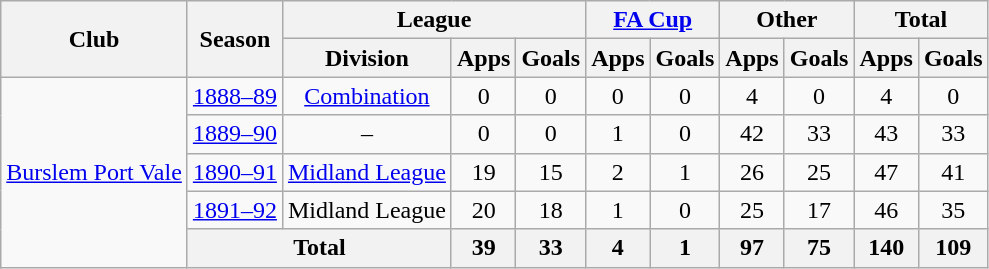<table class="wikitable" style="text-align:center">
<tr>
<th rowspan="2">Club</th>
<th rowspan="2">Season</th>
<th colspan="3">League</th>
<th colspan="2"><a href='#'>FA Cup</a></th>
<th colspan="2">Other</th>
<th colspan="2">Total</th>
</tr>
<tr>
<th>Division</th>
<th>Apps</th>
<th>Goals</th>
<th>Apps</th>
<th>Goals</th>
<th>Apps</th>
<th>Goals</th>
<th>Apps</th>
<th>Goals</th>
</tr>
<tr>
<td rowspan="5"><a href='#'>Burslem Port Vale</a></td>
<td><a href='#'>1888–89</a></td>
<td><a href='#'>Combination</a></td>
<td>0</td>
<td>0</td>
<td>0</td>
<td>0</td>
<td>4</td>
<td>0</td>
<td>4</td>
<td>0</td>
</tr>
<tr>
<td><a href='#'>1889–90</a></td>
<td>–</td>
<td>0</td>
<td>0</td>
<td>1</td>
<td>0</td>
<td>42</td>
<td>33</td>
<td>43</td>
<td>33</td>
</tr>
<tr>
<td><a href='#'>1890–91</a></td>
<td><a href='#'>Midland League</a></td>
<td>19</td>
<td>15</td>
<td>2</td>
<td>1</td>
<td>26</td>
<td>25</td>
<td>47</td>
<td>41</td>
</tr>
<tr>
<td><a href='#'>1891–92</a></td>
<td>Midland League</td>
<td>20</td>
<td>18</td>
<td>1</td>
<td>0</td>
<td>25</td>
<td>17</td>
<td>46</td>
<td>35</td>
</tr>
<tr>
<th colspan="2">Total</th>
<th>39</th>
<th>33</th>
<th>4</th>
<th>1</th>
<th>97</th>
<th>75</th>
<th>140</th>
<th>109</th>
</tr>
</table>
